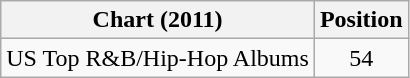<table class="wikitable sortable">
<tr>
<th>Chart (2011)</th>
<th>Position</th>
</tr>
<tr>
<td>US Top R&B/Hip-Hop Albums</td>
<td style="text-align:center;">54</td>
</tr>
</table>
